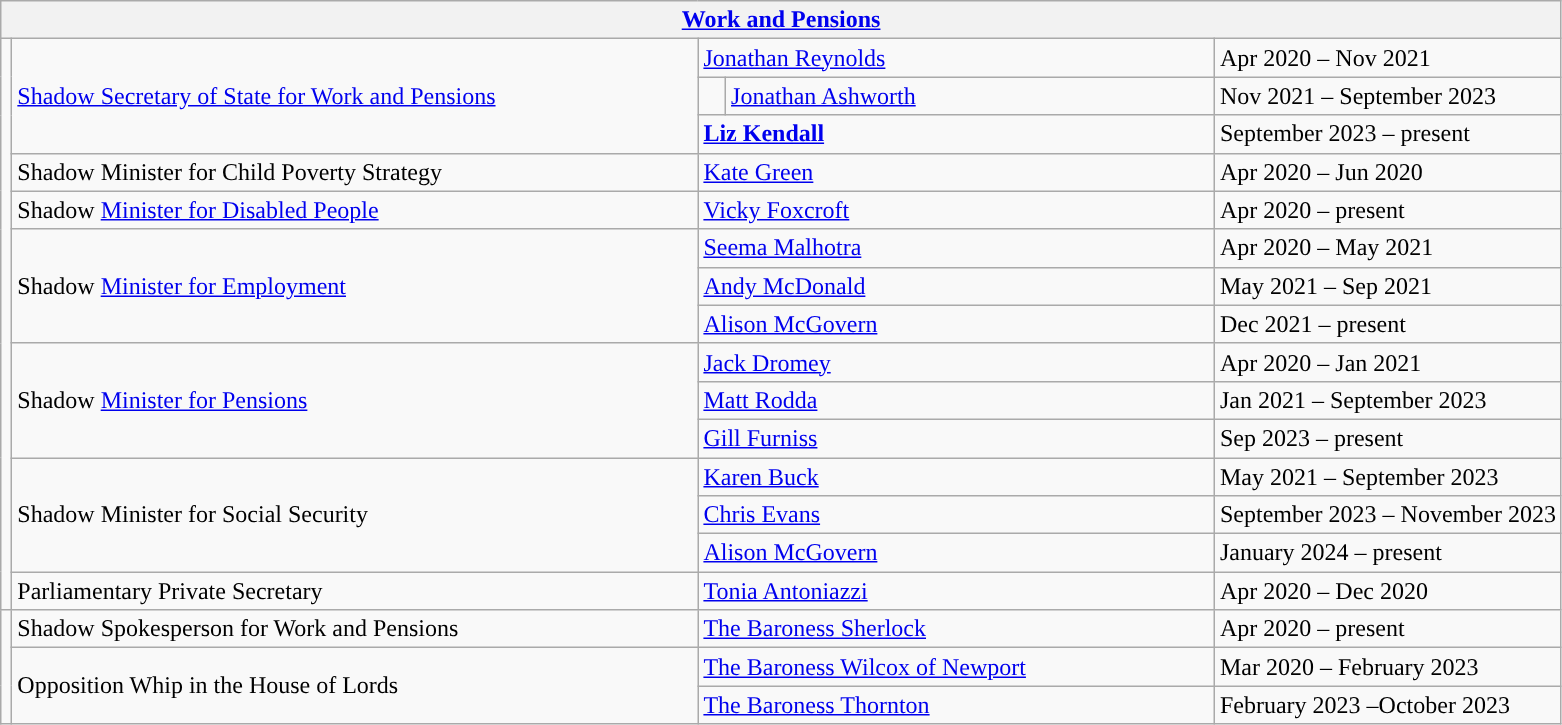<table class="wikitable">
<tr>
<th colspan="5"><a href='#'>Work and Pensions</a></th>
</tr>
<tr>
<td rowspan="15" style="background: "></td>
<td rowspan="3" style="width: 450px;"><a href='#'>Shadow Secretary of State for Work and Pensions</a></td>
<td colspan="2" style="width: 337px;"><a href='#'>Jonathan Reynolds</a></td>
<td>Apr 2020 – Nov 2021</td>
</tr>
<tr>
<td style="background: "></td>
<td><a href='#'>Jonathan Ashworth</a></td>
<td>Nov 2021 – September 2023</td>
</tr>
<tr>
<td colspan="2"><strong><a href='#'>Liz Kendall</a></strong></td>
<td>September 2023 – present</td>
</tr>
<tr>
<td>Shadow Minister for Child Poverty Strategy</td>
<td colspan="2"><a href='#'>Kate Green</a></td>
<td>Apr 2020 – Jun 2020</td>
</tr>
<tr>
<td>Shadow <a href='#'>Minister for Disabled People</a></td>
<td colspan="2"><a href='#'>Vicky Foxcroft</a></td>
<td>Apr 2020 – present</td>
</tr>
<tr>
<td rowspan="3">Shadow <a href='#'>Minister for Employment</a></td>
<td colspan="2"><a href='#'>Seema Malhotra</a></td>
<td>Apr 2020 – May 2021</td>
</tr>
<tr>
<td colspan="2"><a href='#'>Andy McDonald</a></td>
<td>May 2021 – Sep 2021</td>
</tr>
<tr>
<td colspan="2"><a href='#'>Alison McGovern</a></td>
<td>Dec 2021 – present</td>
</tr>
<tr>
<td rowspan="3">Shadow <a href='#'>Minister for Pensions</a></td>
<td colspan="2"><a href='#'>Jack Dromey</a></td>
<td>Apr 2020 – Jan 2021</td>
</tr>
<tr>
<td colspan="2"><a href='#'>Matt Rodda</a></td>
<td>Jan 2021 – September 2023</td>
</tr>
<tr>
<td colspan="2"><a href='#'>Gill Furniss</a></td>
<td>Sep 2023 – present</td>
</tr>
<tr>
<td rowspan="3">Shadow Minister for Social Security</td>
<td colspan="2"><a href='#'>Karen Buck</a></td>
<td>May 2021 – September 2023</td>
</tr>
<tr>
<td colspan="2"><a href='#'>Chris Evans</a></td>
<td>September 2023 – November 2023</td>
</tr>
<tr>
<td colspan="2"><a href='#'>Alison McGovern</a></td>
<td>January 2024 – present</td>
</tr>
<tr>
<td>Parliamentary Private Secretary</td>
<td colspan="2"><a href='#'>Tonia Antoniazzi</a></td>
<td>Apr 2020 – Dec 2020</td>
</tr>
<tr>
<td rowspan="3" style="background: "></td>
<td rowspan="1">Shadow Spokesperson for Work and Pensions</td>
<td colspan="2"><a href='#'>The Baroness Sherlock</a></td>
<td>Apr 2020 – present</td>
</tr>
<tr>
<td rowspan="2">Opposition Whip in the House of Lords</td>
<td colspan="2"><a href='#'>The Baroness Wilcox of Newport</a></td>
<td>Mar 2020 – February 2023</td>
</tr>
<tr>
<td colspan="2"><a href='#'>The Baroness Thornton</a></td>
<td>February 2023 –October 2023</td>
</tr>
</table>
